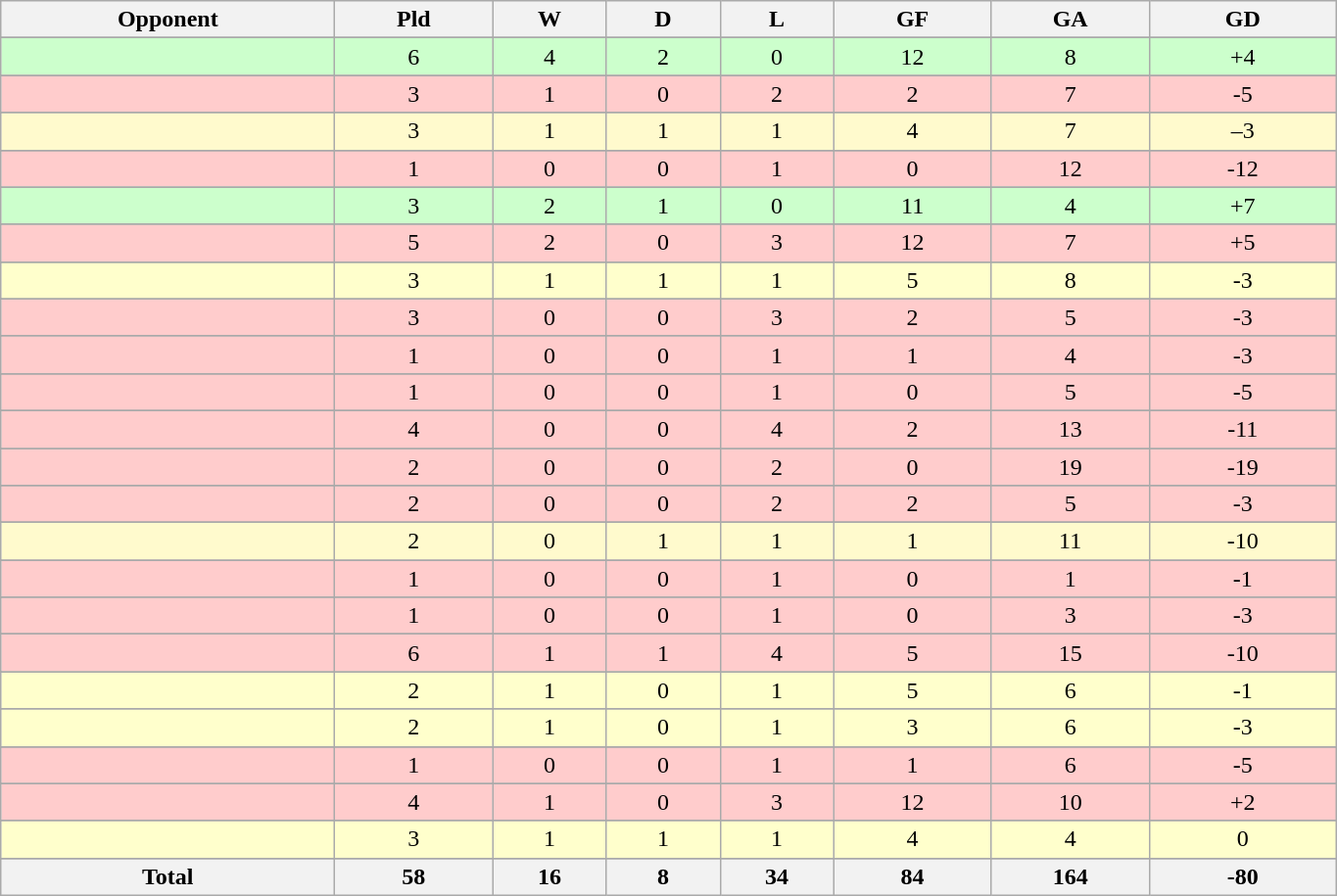<table class="wikitable" style="text-align: center">
<tr>
<th width=220>Opponent<br></th>
<th width=100>Pld<br></th>
<th width=70>W<br></th>
<th width=70>D<br></th>
<th width=70>L<br></th>
<th width=100>GF<br></th>
<th width=100>GA<br></th>
<th width=120>GD<br></th>
</tr>
<tr>
</tr>
<tr bgcolor="#CCFFCC">
<td style="text-align:left;"></td>
<td>6</td>
<td>4</td>
<td>2</td>
<td>0</td>
<td>12</td>
<td>8</td>
<td>+4</td>
</tr>
<tr>
</tr>
<tr bgcolor="#FFCCCC">
<td style="text-align:left;"></td>
<td>3</td>
<td>1</td>
<td>0</td>
<td>2</td>
<td>2</td>
<td>7</td>
<td>-5</td>
</tr>
<tr>
</tr>
<tr bgcolor="#FFFACD">
<td style="text-align:left;"></td>
<td>3</td>
<td>1</td>
<td>1</td>
<td>1</td>
<td>4</td>
<td>7</td>
<td>–3</td>
</tr>
<tr>
</tr>
<tr bgcolor="#FFCCCC">
<td style="text-align:left;"></td>
<td>1</td>
<td>0</td>
<td>0</td>
<td>1</td>
<td>0</td>
<td>12</td>
<td>-12</td>
</tr>
<tr>
</tr>
<tr bgcolor="#CCFFCC">
<td style="text-align:left;"></td>
<td>3</td>
<td>2</td>
<td>1</td>
<td>0</td>
<td>11</td>
<td>4</td>
<td>+7</td>
</tr>
<tr>
</tr>
<tr bgcolor="#FFCCCC">
<td style="text-align:left;"></td>
<td>5</td>
<td>2</td>
<td>0</td>
<td>3</td>
<td>12</td>
<td>7</td>
<td>+5</td>
</tr>
<tr>
</tr>
<tr bgcolor="#FFFFCC">
<td style="text-align:left;"></td>
<td>3</td>
<td>1</td>
<td>1</td>
<td>1</td>
<td>5</td>
<td>8</td>
<td>-3</td>
</tr>
<tr>
</tr>
<tr bgcolor="#FFCCCC">
<td style="text-align:left;"></td>
<td>3</td>
<td>0</td>
<td>0</td>
<td>3</td>
<td>2</td>
<td>5</td>
<td>-3</td>
</tr>
<tr>
</tr>
<tr bgcolor="#FFCCCC">
<td style="text-align:left;"></td>
<td>1</td>
<td>0</td>
<td>0</td>
<td>1</td>
<td>1</td>
<td>4</td>
<td>-3</td>
</tr>
<tr>
</tr>
<tr bgcolor="#FFCCCC">
<td style="text-align:left;"></td>
<td>1</td>
<td>0</td>
<td>0</td>
<td>1</td>
<td>0</td>
<td>5</td>
<td>-5</td>
</tr>
<tr>
</tr>
<tr bgcolor="#FFCCCC">
<td style="text-align:left;"></td>
<td>4</td>
<td>0</td>
<td>0</td>
<td>4</td>
<td>2</td>
<td>13</td>
<td>-11</td>
</tr>
<tr>
</tr>
<tr bgcolor="#FFCCCC">
<td style="text-align:left;"></td>
<td>2</td>
<td>0</td>
<td>0</td>
<td>2</td>
<td>0</td>
<td>19</td>
<td>-19</td>
</tr>
<tr>
</tr>
<tr bgcolor="#FFCCCC">
<td style="text-align:left;"></td>
<td>2</td>
<td>0</td>
<td>0</td>
<td>2</td>
<td>2</td>
<td>5</td>
<td>-3</td>
</tr>
<tr>
</tr>
<tr bgcolor="#FFFACD">
<td style="text-align:left;"></td>
<td>2</td>
<td>0</td>
<td>1</td>
<td>1</td>
<td>1</td>
<td>11</td>
<td>-10</td>
</tr>
<tr>
</tr>
<tr bgcolor="#FFCCCC">
<td style="text-align:left;"></td>
<td>1</td>
<td>0</td>
<td>0</td>
<td>1</td>
<td>0</td>
<td>1</td>
<td>-1</td>
</tr>
<tr>
</tr>
<tr bgcolor="#FFCCCC">
<td style="text-align:left;"></td>
<td>1</td>
<td>0</td>
<td>0</td>
<td>1</td>
<td>0</td>
<td>3</td>
<td>-3</td>
</tr>
<tr>
</tr>
<tr bgcolor="#FFCCCC">
<td style="text-align:left;"></td>
<td>6</td>
<td>1</td>
<td>1</td>
<td>4</td>
<td>5</td>
<td>15</td>
<td>-10</td>
</tr>
<tr>
</tr>
<tr bgcolor="#FFFFCC">
<td style="text-align:left;"></td>
<td>2</td>
<td>1</td>
<td>0</td>
<td>1</td>
<td>5</td>
<td>6</td>
<td>-1</td>
</tr>
<tr>
</tr>
<tr bgcolor="#FFFFCC">
<td style="text-align:left;"></td>
<td>2</td>
<td>1</td>
<td>0</td>
<td>1</td>
<td>3</td>
<td>6</td>
<td>-3</td>
</tr>
<tr>
</tr>
<tr bgcolor="#FFCCCC">
<td style="text-align:left;"></td>
<td>1</td>
<td>0</td>
<td>0</td>
<td>1</td>
<td>1</td>
<td>6</td>
<td>-5</td>
</tr>
<tr>
</tr>
<tr bgcolor="#FFCCCC">
<td style="text-align:left;"></td>
<td>4</td>
<td>1</td>
<td>0</td>
<td>3</td>
<td>12</td>
<td>10</td>
<td>+2</td>
</tr>
<tr>
</tr>
<tr bgcolor="#FFFFCC">
<td style="text-align:left;"></td>
<td>3</td>
<td>1</td>
<td>1</td>
<td>1</td>
<td>4</td>
<td>4</td>
<td>0</td>
</tr>
<tr>
</tr>
<tr class="sortbottom">
<th>Total</th>
<th>58</th>
<th>16</th>
<th>8</th>
<th>34</th>
<th>84</th>
<th>164</th>
<th>-80</th>
</tr>
</table>
